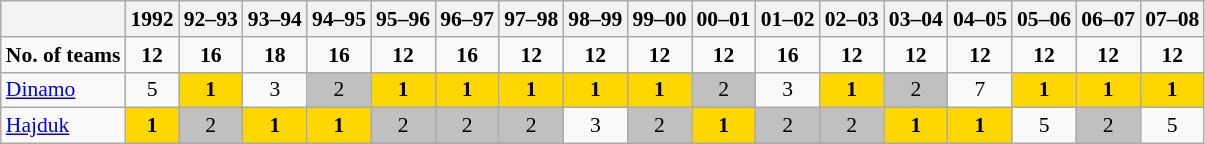<table border=1 bordercolor="#CCCCCC" class=wikitable style="font-size:90%;">
<tr align=LEFT valign=CENTER>
<th></th>
<th>1992</th>
<th>92–93</th>
<th>93–94</th>
<th>94–95</th>
<th>95–96</th>
<th>96–97</th>
<th>97–98</th>
<th>98–99</th>
<th>99–00</th>
<th>00–01</th>
<th>01–02</th>
<th>02–03</th>
<th>03–04</th>
<th>04–05</th>
<th>05–06</th>
<th>06–07</th>
<th>07–08</th>
</tr>
<tr align=CENTER>
<td><strong>No. of teams</strong></td>
<td><strong>12</strong></td>
<td><strong>16</strong></td>
<td><strong>18</strong></td>
<td><strong>16</strong></td>
<td><strong>12</strong></td>
<td><strong>16</strong></td>
<td><strong>12</strong></td>
<td><strong>12</strong></td>
<td><strong>12</strong></td>
<td><strong>12</strong></td>
<td><strong>16</strong></td>
<td><strong>12</strong></td>
<td><strong>12</strong></td>
<td><strong>12</strong></td>
<td><strong>12</strong></td>
<td><strong>12</strong></td>
<td><strong>12</strong></td>
</tr>
<tr align=CENTER valign=BOTTOM>
<td align=LEFT><a href='#'>Dinamo</a></td>
<td>5</td>
<td bgcolor=gold><strong>1</strong></td>
<td>3</td>
<td bgcolor=silver>2</td>
<td bgcolor=gold><strong>1</strong></td>
<td bgcolor=gold><strong>1</strong></td>
<td bgcolor=gold><strong>1</strong></td>
<td bgcolor=gold><strong>1</strong></td>
<td bgcolor=gold><strong>1</strong></td>
<td bgcolor=silver>2</td>
<td>3</td>
<td bgcolor=gold><strong>1</strong></td>
<td bgcolor=silver>2</td>
<td>7</td>
<td bgcolor=gold><strong>1</strong></td>
<td bgcolor=gold><strong>1</strong></td>
<td bgcolor=gold><strong>1</strong></td>
</tr>
<tr align=CENTER valign=BOTTOM>
<td align=LEFT><a href='#'>Hajduk</a></td>
<td bgcolor=gold><strong>1</strong></td>
<td bgcolor=silver>2</td>
<td bgcolor=gold><strong>1</strong></td>
<td bgcolor=gold><strong>1</strong></td>
<td bgcolor=silver>2</td>
<td bgcolor=silver>2</td>
<td bgcolor=silver>2</td>
<td>3</td>
<td bgcolor=silver>2</td>
<td bgcolor=gold><strong>1</strong></td>
<td bgcolor=silver>2</td>
<td bgcolor=silver>2</td>
<td bgcolor=gold><strong>1</strong></td>
<td bgcolor=gold><strong>1</strong></td>
<td>5</td>
<td bgcolor=silver>2</td>
<td>5</td>
</tr>
</table>
